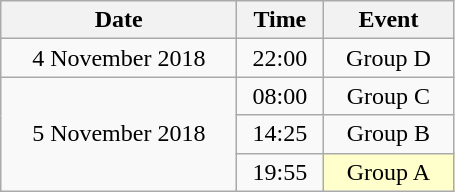<table class = "wikitable" style="text-align:center;">
<tr>
<th width=150>Date</th>
<th width=50>Time</th>
<th width=80>Event</th>
</tr>
<tr>
<td>4 November 2018</td>
<td>22:00</td>
<td>Group D</td>
</tr>
<tr>
<td rowspan=3>5 November 2018</td>
<td>08:00</td>
<td>Group C</td>
</tr>
<tr>
<td>14:25</td>
<td>Group B</td>
</tr>
<tr>
<td>19:55</td>
<td bgcolor=ffffcc>Group A</td>
</tr>
</table>
